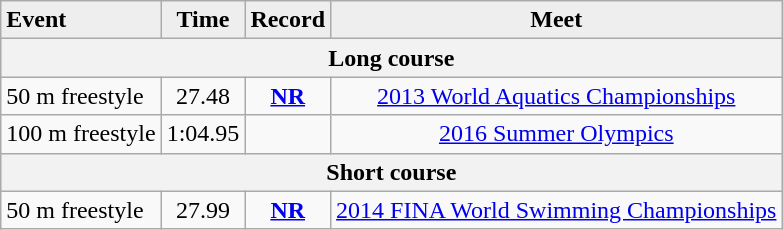<table class="wikitable">
<tr style="background:#eee;">
<td><strong>Event</strong></td>
<td style="text-align:center;"><strong>Time</strong></td>
<td style="text-align:center;"><strong>Record</strong></td>
<td style="text-align:center;"><strong>Meet</strong></td>
</tr>
<tr style="background:#eee;">
<th colspan="4">Long course</th>
</tr>
<tr>
<td>50 m freestyle</td>
<td style="text-align:center;">27.48</td>
<td style="text-align:center;"><strong><a href='#'>NR</a></strong></td>
<td style="text-align:center;"><a href='#'>2013 World Aquatics Championships</a></td>
</tr>
<tr>
<td>100 m freestyle</td>
<td style="text-align:center;">1:04.95</td>
<td style="text-align:center;"></td>
<td style="text-align:center;"><a href='#'>2016 Summer Olympics</a></td>
</tr>
<tr style="background:#eee;">
<th colspan="4">Short course</th>
</tr>
<tr>
<td>50 m freestyle</td>
<td style="text-align:center;">27.99</td>
<td style="text-align:center;"><strong><a href='#'>NR</a></strong></td>
<td style="text-align:center;"><a href='#'>2014 FINA World Swimming Championships</a></td>
</tr>
</table>
